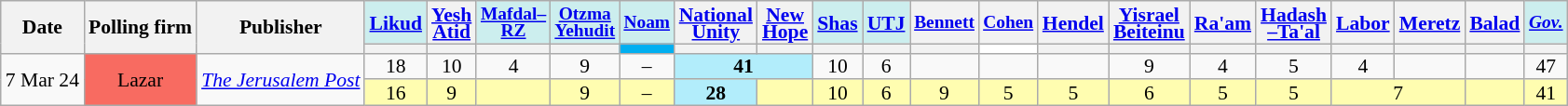<table class="wikitable sortable" style=text-align:center;font-size:90%;line-height:12px>
<tr>
<th rowspan=2>Date</th>
<th rowspan=2>Polling firm</th>
<th rowspan=2>Publisher</th>
<th style=background:#cee><a href='#'>Likud</a></th>
<th><a href='#'>Yesh<br>Atid</a></th>
<th style=background:#cee;font-size:90%><a href='#'>Mafdal–<br>RZ</a></th>
<th style=background:#cee;font-size:90%><a href='#'>Otzma<br>Yehudit</a></th>
<th style=background:#cee;font-size:90%><a href='#'>Noam</a></th>
<th><a href='#'>National<br>Unity</a></th>
<th><a href='#'>New<br>Hope</a></th>
<th style=background:#cee><a href='#'>Shas</a></th>
<th style=background:#cee><a href='#'>UTJ</a></th>
<th style=font-size:90%><a href='#'>Bennett</a></th>
<th style=font-size:90%><a href='#'>Cohen</a></th>
<th><a href='#'>Hendel</a></th>
<th><a href='#'>Yisrael<br>Beiteinu</a></th>
<th><a href='#'>Ra'am</a></th>
<th><a href='#'>Hadash<br>–Ta'al</a></th>
<th><a href='#'>Labor</a></th>
<th><a href='#'>Meretz</a></th>
<th><a href='#'>Balad</a></th>
<th style=background:#cee;font-size:90%><a href='#'><em>Gov.</em></a></th>
</tr>
<tr>
<th style=background:></th>
<th style=background:></th>
<th style=background:></th>
<th style=background:></th>
<th style=background:#01AFF0></th>
<th style=background:></th>
<th style=background:></th>
<th style=background:></th>
<th style=background:></th>
<th style=background:></th>
<th style=background:#FFFFFF></th>
<th style=background:></th>
<th style=background:></th>
<th style=background:></th>
<th style=background:></th>
<th style=background:></th>
<th style=background:></th>
<th style=background:></th>
<th style=background:></th>
</tr>
<tr>
<td rowspan=2 data-sort-value=2024-03-07>7 Mar 24</td>
<td rowspan=2 style=background:#F86B61>Lazar</td>
<td rowspan=2><em><a href='#'>The Jerusalem Post</a></em></td>
<td>18					</td>
<td>10					</td>
<td>4					</td>
<td>9					</td>
<td>–					</td>
<td colspan=2 style=background:#B2EDFB><strong>41</strong>	</td>
<td>10					</td>
<td>6					</td>
<td>			</td>
<td>			</td>
<td>			</td>
<td>9					</td>
<td>4					</td>
<td>5					</td>
<td>4					</td>
<td>	</td>
<td>	</td>
<td>47					</td>
</tr>
<tr style=background:#fffdb0>
<td>16					</td>
<td>9					</td>
<td>	</td>
<td>9					</td>
<td>–					</td>
<td style=background:#B2EDFB><strong>28</strong>	</td>
<td>	</td>
<td>10					</td>
<td>6					</td>
<td>9					</td>
<td>5					</td>
<td>5					</td>
<td>6					</td>
<td>5					</td>
<td>5					</td>
<td colspan=2>7		</td>
<td>	</td>
<td>41					</td>
</tr>
</table>
